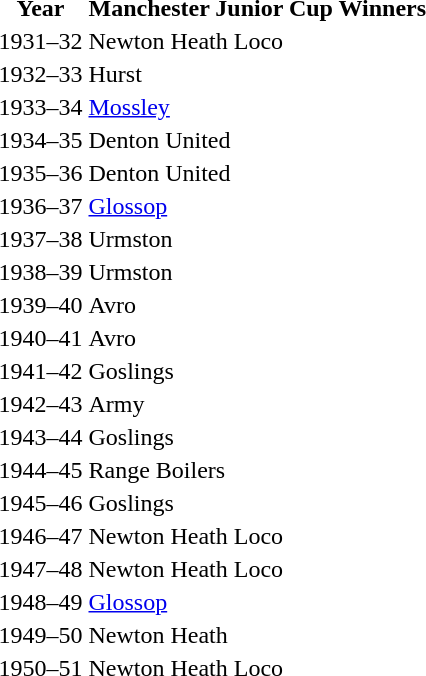<table>
<tr>
<th>Year</th>
<th>Manchester Junior Cup Winners</th>
</tr>
<tr>
<td>1931–32</td>
<td>Newton Heath Loco</td>
</tr>
<tr>
<td>1932–33</td>
<td>Hurst</td>
</tr>
<tr>
<td>1933–34</td>
<td><a href='#'>Mossley</a></td>
</tr>
<tr>
<td>1934–35</td>
<td>Denton United</td>
</tr>
<tr>
<td>1935–36</td>
<td>Denton United</td>
</tr>
<tr>
<td>1936–37</td>
<td><a href='#'>Glossop</a></td>
</tr>
<tr>
<td>1937–38</td>
<td>Urmston</td>
</tr>
<tr>
<td>1938–39</td>
<td>Urmston</td>
</tr>
<tr>
<td>1939–40</td>
<td>Avro</td>
</tr>
<tr>
<td>1940–41</td>
<td>Avro</td>
</tr>
<tr>
<td>1941–42</td>
<td>Goslings</td>
</tr>
<tr>
<td>1942–43</td>
<td>Army</td>
</tr>
<tr>
<td>1943–44</td>
<td>Goslings</td>
</tr>
<tr>
<td>1944–45</td>
<td>Range Boilers</td>
</tr>
<tr>
<td>1945–46</td>
<td>Goslings</td>
</tr>
<tr>
<td>1946–47</td>
<td>Newton Heath Loco</td>
</tr>
<tr>
<td>1947–48</td>
<td>Newton Heath Loco</td>
</tr>
<tr>
<td>1948–49</td>
<td><a href='#'>Glossop</a></td>
</tr>
<tr>
<td>1949–50</td>
<td>Newton Heath</td>
</tr>
<tr>
<td>1950–51</td>
<td>Newton Heath Loco</td>
</tr>
</table>
